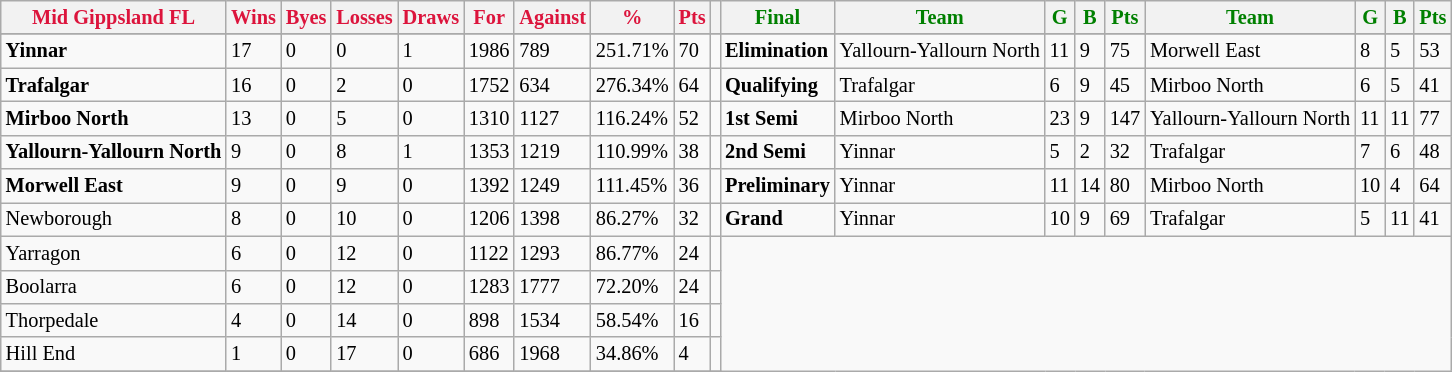<table style="font-size: 85%; text-align: left;" class="wikitable">
<tr>
<th style="color:crimson">Mid Gippsland FL</th>
<th style="color:crimson">Wins</th>
<th style="color:crimson">Byes</th>
<th style="color:crimson">Losses</th>
<th style="color:crimson">Draws</th>
<th style="color:crimson">For</th>
<th style="color:crimson">Against</th>
<th style="color:crimson">%</th>
<th style="color:crimson">Pts</th>
<th></th>
<th style="color:green">Final</th>
<th style="color:green">Team</th>
<th style="color:green">G</th>
<th style="color:green">B</th>
<th style="color:green">Pts</th>
<th style="color:green">Team</th>
<th style="color:green">G</th>
<th style="color:green">B</th>
<th style="color:green">Pts</th>
</tr>
<tr>
</tr>
<tr>
</tr>
<tr>
<td><strong>	Yinnar	</strong></td>
<td>17</td>
<td>0</td>
<td>0</td>
<td>1</td>
<td>1986</td>
<td>789</td>
<td>251.71%</td>
<td>70</td>
<td></td>
<td><strong>Elimination</strong></td>
<td>Yallourn-Yallourn North</td>
<td>11</td>
<td>9</td>
<td>75</td>
<td>Morwell East</td>
<td>8</td>
<td>5</td>
<td>53</td>
</tr>
<tr>
<td><strong>	Trafalgar	</strong></td>
<td>16</td>
<td>0</td>
<td>2</td>
<td>0</td>
<td>1752</td>
<td>634</td>
<td>276.34%</td>
<td>64</td>
<td></td>
<td><strong>Qualifying</strong></td>
<td>Trafalgar</td>
<td>6</td>
<td>9</td>
<td>45</td>
<td>Mirboo North</td>
<td>6</td>
<td>5</td>
<td>41</td>
</tr>
<tr>
<td><strong>	Mirboo North	</strong></td>
<td>13</td>
<td>0</td>
<td>5</td>
<td>0</td>
<td>1310</td>
<td>1127</td>
<td>116.24%</td>
<td>52</td>
<td></td>
<td><strong>1st Semi</strong></td>
<td>Mirboo North</td>
<td>23</td>
<td>9</td>
<td>147</td>
<td>Yallourn-Yallourn North</td>
<td>11</td>
<td>11</td>
<td>77</td>
</tr>
<tr>
<td><strong>	Yallourn-Yallourn North	</strong></td>
<td>9</td>
<td>0</td>
<td>8</td>
<td>1</td>
<td>1353</td>
<td>1219</td>
<td>110.99%</td>
<td>38</td>
<td></td>
<td><strong>2nd Semi</strong></td>
<td>Yinnar</td>
<td>5</td>
<td>2</td>
<td>32</td>
<td>Trafalgar</td>
<td>7</td>
<td>6</td>
<td>48</td>
</tr>
<tr>
<td><strong>	Morwell East	</strong></td>
<td>9</td>
<td>0</td>
<td>9</td>
<td>0</td>
<td>1392</td>
<td>1249</td>
<td>111.45%</td>
<td>36</td>
<td></td>
<td><strong>Preliminary</strong></td>
<td>Yinnar</td>
<td>11</td>
<td>14</td>
<td>80</td>
<td>Mirboo North</td>
<td>10</td>
<td>4</td>
<td>64</td>
</tr>
<tr>
<td>Newborough</td>
<td>8</td>
<td>0</td>
<td>10</td>
<td>0</td>
<td>1206</td>
<td>1398</td>
<td>86.27%</td>
<td>32</td>
<td></td>
<td><strong>Grand</strong></td>
<td>Yinnar</td>
<td>10</td>
<td>9</td>
<td>69</td>
<td>Trafalgar</td>
<td>5</td>
<td>11</td>
<td>41</td>
</tr>
<tr>
<td>Yarragon</td>
<td>6</td>
<td>0</td>
<td>12</td>
<td>0</td>
<td>1122</td>
<td>1293</td>
<td>86.77%</td>
<td>24</td>
<td></td>
</tr>
<tr>
<td>Boolarra</td>
<td>6</td>
<td>0</td>
<td>12</td>
<td>0</td>
<td>1283</td>
<td>1777</td>
<td>72.20%</td>
<td>24</td>
<td></td>
</tr>
<tr>
<td>Thorpedale</td>
<td>4</td>
<td>0</td>
<td>14</td>
<td>0</td>
<td>898</td>
<td>1534</td>
<td>58.54%</td>
<td>16</td>
<td></td>
</tr>
<tr>
<td>Hill End</td>
<td>1</td>
<td>0</td>
<td>17</td>
<td>0</td>
<td>686</td>
<td>1968</td>
<td>34.86%</td>
<td>4</td>
<td></td>
</tr>
<tr>
</tr>
</table>
